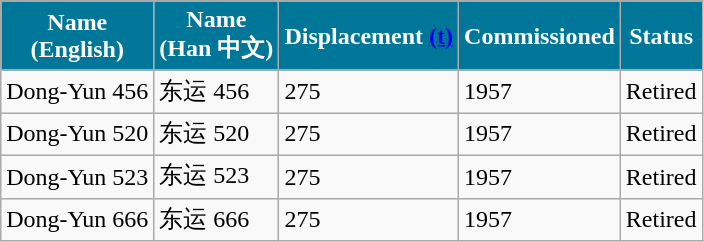<table class="wikitable">
<tr>
<th style="background:#079;color:#fff;">Name<br>(English)</th>
<th style="background:#079;color:#fff;">Name<br>(Han 中文)</th>
<th style="background:#079;color:#fff;">Displacement <a href='#'>(t)</a></th>
<th style="background:#079;color:#fff;">Commissioned</th>
<th style="background:#079;color:#fff;">Status</th>
</tr>
<tr>
<td>Dong-Yun 456</td>
<td>东运 456</td>
<td>275</td>
<td>1957</td>
<td>Retired</td>
</tr>
<tr>
<td>Dong-Yun 520</td>
<td>东运 520</td>
<td>275</td>
<td>1957</td>
<td>Retired</td>
</tr>
<tr>
<td>Dong-Yun 523</td>
<td>东运 523</td>
<td>275</td>
<td>1957</td>
<td>Retired</td>
</tr>
<tr>
<td>Dong-Yun 666</td>
<td>东运 666</td>
<td>275</td>
<td>1957</td>
<td>Retired</td>
</tr>
</table>
